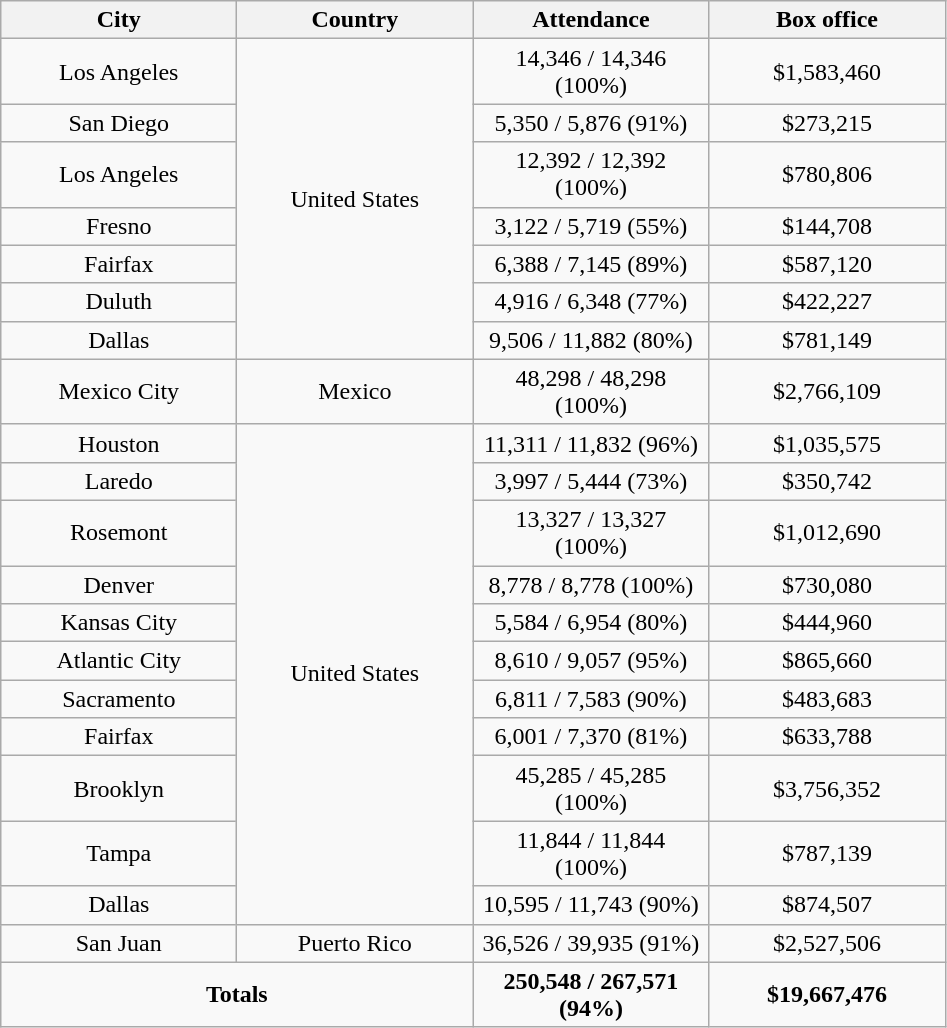<table class="wikitable" style="text-align:center;">
<tr>
<th rowspan="" width="150">City</th>
<th rowspan="" width="150">Country</th>
<th colspan="" width="150">Attendance</th>
<th colspan="" width="150">Box office</th>
</tr>
<tr>
<td>Los Angeles</td>
<td rowspan="7">United States</td>
<td>14,346 / 14,346 (100%)</td>
<td>$1,583,460</td>
</tr>
<tr>
<td>San Diego</td>
<td>5,350 / 5,876 (91%)</td>
<td>$273,215</td>
</tr>
<tr>
<td>Los Angeles</td>
<td>12,392 / 12,392 (100%)</td>
<td>$780,806</td>
</tr>
<tr>
<td>Fresno</td>
<td>3,122 / 5,719 (55%)</td>
<td>$144,708</td>
</tr>
<tr>
<td>Fairfax</td>
<td>6,388 / 7,145 (89%)</td>
<td>$587,120</td>
</tr>
<tr>
<td>Duluth</td>
<td>4,916 / 6,348 (77%)</td>
<td>$422,227</td>
</tr>
<tr>
<td>Dallas</td>
<td>9,506 / 11,882 (80%)</td>
<td>$781,149</td>
</tr>
<tr>
<td>Mexico City</td>
<td>Mexico</td>
<td>48,298 / 48,298 (100%)</td>
<td>$2,766,109</td>
</tr>
<tr>
<td>Houston</td>
<td rowspan="11">United States</td>
<td>11,311 / 11,832 (96%)</td>
<td>$1,035,575</td>
</tr>
<tr>
<td>Laredo</td>
<td>3,997 / 5,444 (73%)</td>
<td>$350,742</td>
</tr>
<tr>
<td>Rosemont</td>
<td>13,327 / 13,327 (100%)</td>
<td>$1,012,690</td>
</tr>
<tr>
<td>Denver</td>
<td>8,778 / 8,778 (100%)</td>
<td>$730,080</td>
</tr>
<tr>
<td>Kansas City</td>
<td>5,584 / 6,954 (80%)</td>
<td>$444,960</td>
</tr>
<tr>
<td>Atlantic City</td>
<td>8,610 / 9,057 (95%)</td>
<td>$865,660</td>
</tr>
<tr>
<td>Sacramento</td>
<td>6,811 / 7,583 (90%)</td>
<td>$483,683</td>
</tr>
<tr>
<td>Fairfax</td>
<td>6,001 / 7,370 (81%)</td>
<td>$633,788</td>
</tr>
<tr>
<td>Brooklyn</td>
<td>45,285 / 45,285 (100%)</td>
<td>$3,756,352</td>
</tr>
<tr>
<td>Tampa</td>
<td>11,844 / 11,844 (100%)</td>
<td>$787,139</td>
</tr>
<tr>
<td>Dallas</td>
<td>10,595 / 11,743 (90%)</td>
<td>$874,507</td>
</tr>
<tr>
<td>San Juan</td>
<td>Puerto Rico</td>
<td>36,526 / 39,935 (91%)</td>
<td>$2,527,506</td>
</tr>
<tr>
<td colspan="2"><strong>Totals</strong></td>
<td colspan=""><strong>250,548 / 267,571 (94%)</strong></td>
<td colspan=""><strong>$19,667,476</strong></td>
</tr>
</table>
